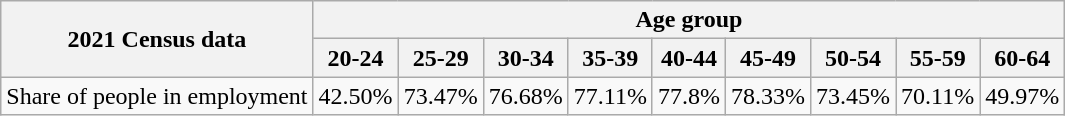<table class="wikitable">
<tr>
<th rowspan="2">2021 Census data</th>
<th colspan="9">Age group</th>
</tr>
<tr>
<th>20-24</th>
<th>25-29</th>
<th>30-34</th>
<th>35-39</th>
<th>40-44</th>
<th>45-49</th>
<th>50-54</th>
<th>55-59</th>
<th>60-64</th>
</tr>
<tr>
<td>Share of people in employment</td>
<td>42.50%</td>
<td>73.47%</td>
<td>76.68%</td>
<td>77.11%</td>
<td>77.8%</td>
<td>78.33%</td>
<td>73.45%</td>
<td>70.11%</td>
<td>49.97%</td>
</tr>
</table>
